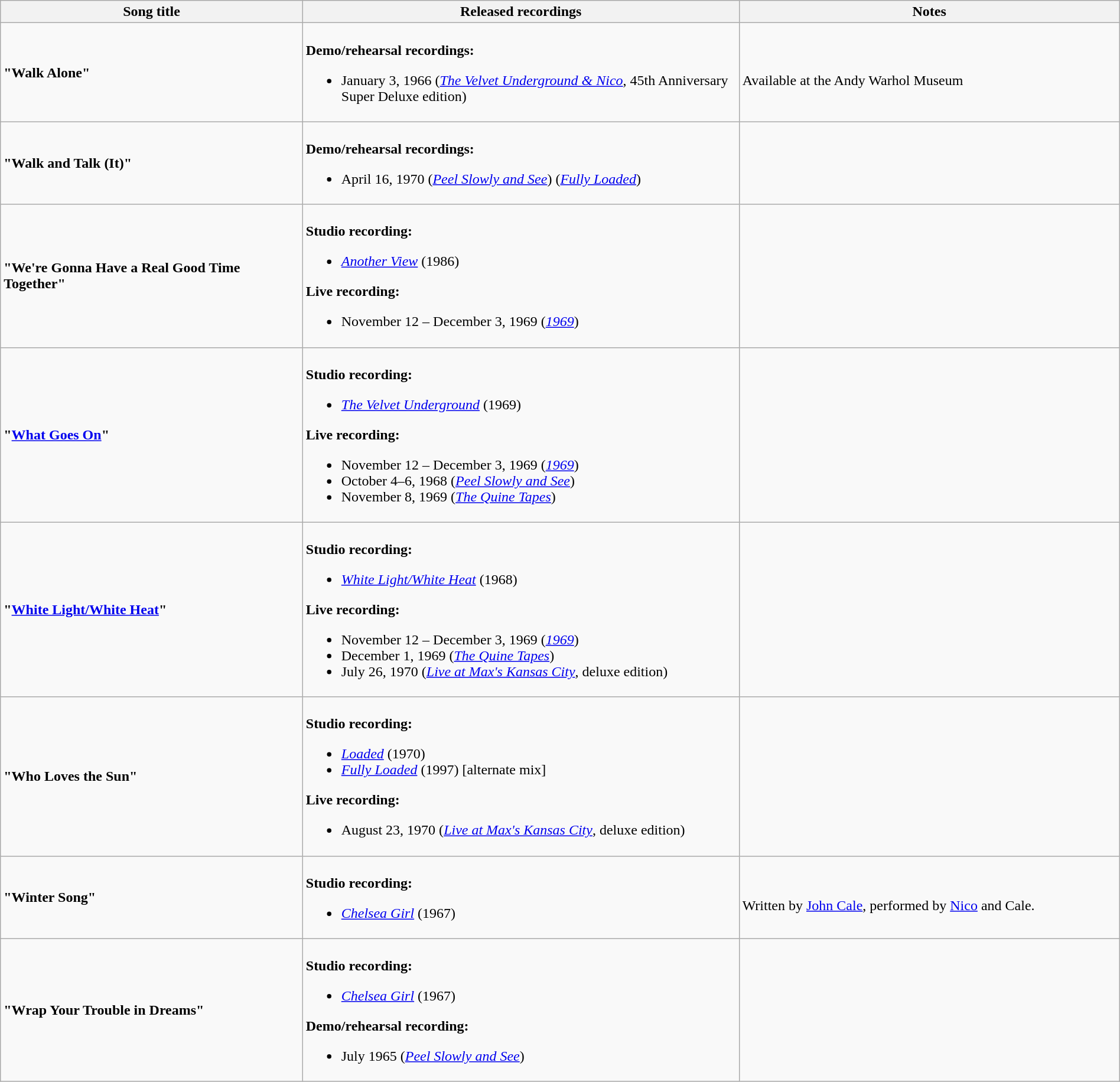<table class="wikitable" style="width:100%;">
<tr>
<th style="width:27%;">Song title</th>
<th style="width:39%;">Released recordings</th>
<th style="width:34%;">Notes</th>
</tr>
<tr>
<td><strong>"Walk Alone"</strong></td>
<td><br><strong>Demo/rehearsal recordings:</strong><ul><li>January 3, 1966 (<em><a href='#'>The Velvet Underground & Nico</a></em>, 45th Anniversary Super Deluxe edition)</li></ul></td>
<td><br>Available at the Andy Warhol Museum</td>
</tr>
<tr>
<td><strong>"Walk and Talk (It)"</strong></td>
<td><br><strong>Demo/rehearsal recordings:</strong><ul><li>April 16, 1970 (<em><a href='#'>Peel Slowly and See</a></em>) (<em><a href='#'>Fully Loaded</a></em>)</li></ul></td>
<td></td>
</tr>
<tr>
<td><strong>"We're Gonna Have a Real Good Time Together"</strong></td>
<td><br><strong>Studio recording:</strong><ul><li><em><a href='#'>Another View</a></em> (1986)</li></ul><strong>Live recording:</strong><ul><li>November 12 – December 3, 1969 (<em><a href='#'>1969</a></em>)</li></ul></td>
<td></td>
</tr>
<tr>
<td><strong>"<a href='#'>What Goes On</a>"</strong></td>
<td><br><strong>Studio recording:</strong><ul><li><em><a href='#'>The Velvet Underground</a></em> (1969)</li></ul><strong>Live recording:</strong><ul><li>November 12 – December 3, 1969 (<em><a href='#'>1969</a></em>)</li><li>October 4–6, 1968 (<em><a href='#'>Peel Slowly and See</a></em>)</li><li>November 8, 1969 (<em><a href='#'>The Quine Tapes</a></em>)</li></ul></td>
<td></td>
</tr>
<tr>
<td><strong>"<a href='#'>White Light/White Heat</a>"</strong></td>
<td><br><strong>Studio recording:</strong><ul><li><em><a href='#'>White Light/White Heat</a></em> (1968)</li></ul><strong>Live recording:</strong><ul><li>November 12 – December 3, 1969 (<em><a href='#'>1969</a></em>)</li><li>December 1, 1969 (<em><a href='#'>The Quine Tapes</a></em>)</li><li>July 26, 1970 (<em><a href='#'>Live at Max's Kansas City</a></em>, deluxe edition)</li></ul></td>
<td></td>
</tr>
<tr>
<td><strong>"Who Loves the Sun"</strong></td>
<td><br><strong>Studio recording:</strong><ul><li><em><a href='#'>Loaded</a></em> (1970)</li><li><em><a href='#'>Fully Loaded</a></em> (1997) [alternate mix]</li></ul><strong>Live recording:</strong><ul><li>August 23, 1970 (<em><a href='#'>Live at Max's Kansas City</a></em>, deluxe edition)</li></ul></td>
<td></td>
</tr>
<tr>
<td><strong>"Winter Song"</strong></td>
<td><br><strong>Studio recording:</strong><ul><li><em><a href='#'>Chelsea Girl</a></em> (1967)</li></ul></td>
<td><br>Written by <a href='#'>John Cale</a>, performed by <a href='#'>Nico</a> and Cale.</td>
</tr>
<tr>
<td><strong>"Wrap Your Trouble in Dreams"</strong></td>
<td><br><strong>Studio recording:</strong><ul><li><em><a href='#'>Chelsea Girl</a></em> (1967)</li></ul><strong>Demo/rehearsal recording:</strong><ul><li>July 1965 (<em><a href='#'>Peel Slowly and See</a></em>)</li></ul></td>
<td></td>
</tr>
</table>
